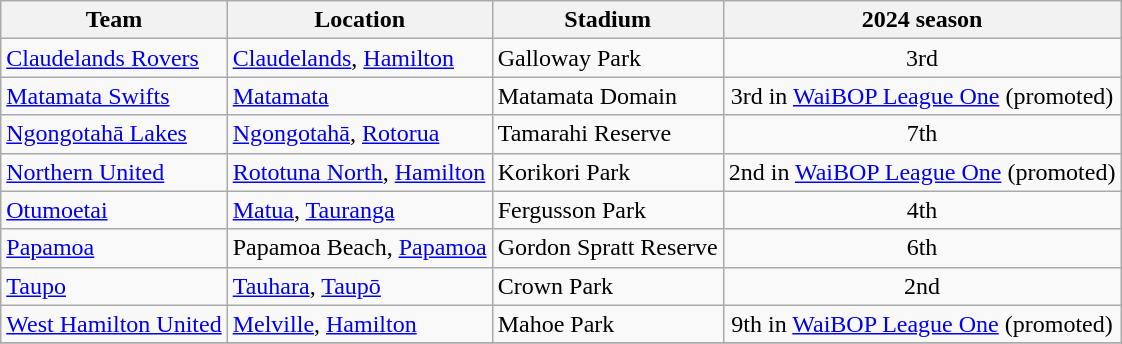<table class="wikitable sortable">
<tr>
<th>Team</th>
<th>Location</th>
<th>Stadium</th>
<th>2024 season</th>
</tr>
<tr>
<td><a href='#'>Claudelands Rovers</a></td>
<td><a href='#'>Claudelands</a>, <a href='#'>Hamilton</a></td>
<td>Galloway Park</td>
<td align="center">3rd</td>
</tr>
<tr>
<td><a href='#'>Matamata Swifts</a></td>
<td><a href='#'>Matamata</a></td>
<td>Matamata Domain</td>
<td align="center">3rd in <a href='#'>WaiBOP League One</a> (promoted)</td>
</tr>
<tr>
<td><a href='#'>Ngongotahā Lakes</a></td>
<td><a href='#'>Ngongotahā</a>, <a href='#'>Rotorua</a></td>
<td>Tamarahi Reserve</td>
<td align="center">7th</td>
</tr>
<tr>
<td><a href='#'>Northern United</a></td>
<td><a href='#'>Rototuna North</a>, <a href='#'>Hamilton</a></td>
<td>Korikori Park</td>
<td align="center">2nd in <a href='#'>WaiBOP League One</a> (promoted)</td>
</tr>
<tr>
<td><a href='#'>Otumoetai</a></td>
<td><a href='#'>Matua</a>, <a href='#'>Tauranga</a></td>
<td>Fergusson Park</td>
<td align="center">4th</td>
</tr>
<tr>
<td><a href='#'>Papamoa</a></td>
<td>Papamoa Beach, <a href='#'>Papamoa</a></td>
<td>Gordon Spratt Reserve</td>
<td align="center">6th</td>
</tr>
<tr>
<td><a href='#'>Taupo</a></td>
<td><a href='#'>Tauhara</a>, <a href='#'>Taupō</a></td>
<td>Crown Park</td>
<td align="center">2nd</td>
</tr>
<tr>
<td><a href='#'>West Hamilton United</a></td>
<td><a href='#'>Melville</a>, <a href='#'>Hamilton</a></td>
<td>Mahoe Park</td>
<td align="center">9th in <a href='#'>WaiBOP League One</a> (promoted)</td>
</tr>
<tr>
</tr>
</table>
